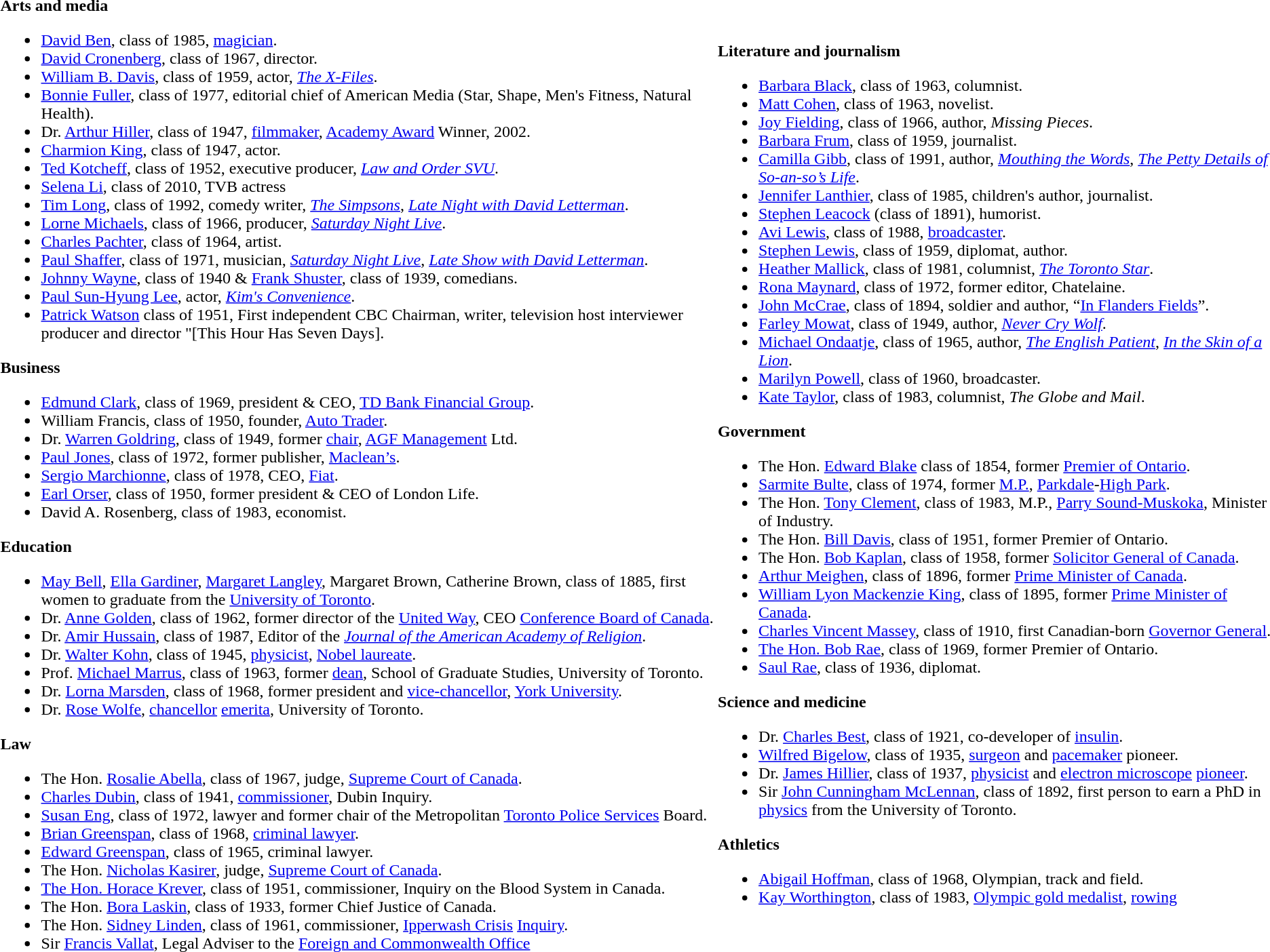<table>
<tr>
<td><br><strong>Arts and media</strong><ul><li><a href='#'>David Ben</a>, class of 1985, <a href='#'>magician</a>.</li><li><a href='#'>David Cronenberg</a>, class of 1967, director.</li><li><a href='#'>William B. Davis</a>, class of 1959, actor, <em><a href='#'>The X-Files</a></em>.</li><li><a href='#'>Bonnie Fuller</a>, class of 1977, editorial chief of American Media (Star, Shape, Men's Fitness, Natural Health).</li><li>Dr. <a href='#'>Arthur Hiller</a>, class of 1947, <a href='#'>filmmaker</a>, <a href='#'>Academy Award</a> Winner, 2002.</li><li><a href='#'>Charmion King</a>, class of 1947, actor.</li><li><a href='#'>Ted Kotcheff</a>, class of 1952, executive producer, <em><a href='#'>Law and Order SVU</a></em>.</li><li><a href='#'>Selena Li</a>, class of 2010, TVB actress</li><li><a href='#'>Tim Long</a>, class of 1992, comedy writer, <em><a href='#'>The Simpsons</a></em>, <em><a href='#'>Late Night with David Letterman</a></em>.</li><li><a href='#'>Lorne Michaels</a>, class of 1966, producer, <em><a href='#'>Saturday Night Live</a></em>.</li><li><a href='#'>Charles Pachter</a>, class of 1964, artist.</li><li><a href='#'>Paul Shaffer</a>, class of 1971, musician, <em><a href='#'>Saturday Night Live</a></em>, <em><a href='#'>Late Show with David Letterman</a></em>.</li><li><a href='#'>Johnny Wayne</a>, class of 1940 & <a href='#'>Frank Shuster</a>, class of 1939, comedians.</li><li><a href='#'>Paul Sun-Hyung Lee</a>, actor, <em><a href='#'>Kim's Convenience</a></em>.</li><li><a href='#'>Patrick Watson</a> class of 1951, First independent CBC Chairman, writer, television host interviewer producer and director "[This Hour Has Seven Days].</li></ul><strong>Business</strong><ul><li><a href='#'>Edmund Clark</a>, class of 1969, president & CEO, <a href='#'>TD Bank Financial Group</a>.</li><li>William Francis, class of 1950, founder, <a href='#'>Auto Trader</a>.</li><li>Dr. <a href='#'>Warren Goldring</a>, class of 1949, former <a href='#'>chair</a>, <a href='#'>AGF Management</a> Ltd.</li><li><a href='#'>Paul Jones</a>, class of 1972, former publisher, <a href='#'>Maclean’s</a>.</li><li><a href='#'>Sergio Marchionne</a>, class of 1978, CEO, <a href='#'>Fiat</a>.</li><li><a href='#'>Earl Orser</a>, class of 1950, former president & CEO of London Life.</li><li>David A. Rosenberg, class of 1983, economist.</li></ul><strong>Education</strong><ul><li><a href='#'>May Bell</a>, <a href='#'>Ella Gardiner</a>, <a href='#'>Margaret Langley</a>, Margaret Brown, Catherine Brown, class of 1885, first women to graduate from the <a href='#'>University of Toronto</a>.</li><li>Dr. <a href='#'>Anne Golden</a>, class of 1962, former director of the <a href='#'>United Way</a>, CEO <a href='#'>Conference Board of Canada</a>.</li><li>Dr. <a href='#'>Amir Hussain</a>, class of 1987, Editor of the <em><a href='#'>Journal of the American Academy of Religion</a></em>.</li><li>Dr. <a href='#'>Walter Kohn</a>, class of 1945, <a href='#'>physicist</a>, <a href='#'>Nobel laureate</a>.</li><li>Prof. <a href='#'>Michael Marrus</a>, class of 1963, former <a href='#'>dean</a>, School of Graduate Studies, University of Toronto.</li><li>Dr. <a href='#'>Lorna Marsden</a>, class of 1968, former president and <a href='#'>vice-chancellor</a>, <a href='#'>York University</a>.</li><li>Dr. <a href='#'>Rose Wolfe</a>, <a href='#'>chancellor</a> <a href='#'>emerita</a>, University of Toronto.</li></ul><strong>Law</strong><ul><li>The Hon. <a href='#'>Rosalie Abella</a>, class of 1967, judge, <a href='#'>Supreme Court of Canada</a>.</li><li><a href='#'>Charles Dubin</a>, class of 1941, <a href='#'>commissioner</a>, Dubin Inquiry.</li><li><a href='#'>Susan Eng</a>, class of 1972, lawyer and former chair of the Metropolitan <a href='#'>Toronto Police Services</a> Board.</li><li><a href='#'>Brian Greenspan</a>, class of 1968, <a href='#'>criminal lawyer</a>.</li><li><a href='#'>Edward Greenspan</a>, class of 1965, criminal lawyer.</li><li>The Hon. <a href='#'>Nicholas Kasirer</a>, judge, <a href='#'>Supreme Court of Canada</a>.</li><li><a href='#'>The Hon. Horace Krever</a>, class of 1951, commissioner, Inquiry on the Blood System in Canada.</li><li>The Hon. <a href='#'>Bora Laskin</a>, class of 1933, former Chief Justice of Canada.</li><li>The Hon. <a href='#'>Sidney Linden</a>, class of 1961, commissioner, <a href='#'>Ipperwash Crisis</a> <a href='#'>Inquiry</a>.</li><li>Sir <a href='#'>Francis Vallat</a>, Legal Adviser to the <a href='#'>Foreign and Commonwealth Office</a></li></ul></td>
<td><br><strong>Literature and journalism</strong><ul><li><a href='#'>Barbara Black</a>, class of 1963, columnist.</li><li><a href='#'>Matt Cohen</a>, class of 1963, novelist.</li><li><a href='#'>Joy Fielding</a>, class of 1966, author, <em>Missing Pieces</em>.</li><li><a href='#'>Barbara Frum</a>, class of 1959, journalist.</li><li><a href='#'>Camilla Gibb</a>, class of 1991, author, <em><a href='#'>Mouthing the Words</a></em>, <em><a href='#'>The Petty Details of So-an-so’s Life</a></em>.</li><li><a href='#'>Jennifer Lanthier</a>, class of 1985, children's author, journalist.</li><li><a href='#'>Stephen Leacock</a> (class of 1891), humorist.</li><li><a href='#'>Avi Lewis</a>, class of 1988, <a href='#'>broadcaster</a>.</li><li><a href='#'>Stephen Lewis</a>, class of 1959, diplomat, author.</li><li><a href='#'>Heather Mallick</a>, class of 1981, columnist, <em><a href='#'>The Toronto Star</a></em>.</li><li><a href='#'>Rona Maynard</a>, class of 1972, former editor, Chatelaine.</li><li><a href='#'>John McCrae</a>, class of 1894, soldier and author, “<a href='#'>In Flanders Fields</a>”.</li><li><a href='#'>Farley Mowat</a>, class of 1949, author, <em><a href='#'>Never Cry Wolf</a></em>.</li><li><a href='#'>Michael Ondaatje</a>, class of 1965, author, <em><a href='#'>The English Patient</a></em>, <em><a href='#'>In the Skin of a Lion</a></em>.</li><li><a href='#'>Marilyn Powell</a>, class of 1960, broadcaster.</li><li><a href='#'>Kate Taylor</a>, class of 1983, columnist, <em>The Globe and Mail</em>.</li></ul><strong>Government</strong><ul><li>The Hon. <a href='#'>Edward Blake</a> class of 1854, former <a href='#'>Premier of Ontario</a>.</li><li><a href='#'>Sarmite Bulte</a>, class of 1974, former <a href='#'>M.P.</a>, <a href='#'>Parkdale</a>-<a href='#'>High Park</a>.</li><li>The Hon. <a href='#'>Tony Clement</a>, class of 1983, M.P., <a href='#'>Parry Sound-Muskoka</a>, Minister of Industry.</li><li>The Hon. <a href='#'>Bill Davis</a>, class of 1951, former Premier of Ontario.</li><li>The Hon. <a href='#'>Bob Kaplan</a>, class of 1958, former <a href='#'>Solicitor General of Canada</a>.</li><li><a href='#'>Arthur Meighen</a>, class of 1896, former <a href='#'>Prime Minister of Canada</a>.</li><li><a href='#'>William Lyon Mackenzie King</a>, class of 1895, former <a href='#'>Prime Minister of Canada</a>.</li><li><a href='#'>Charles Vincent Massey</a>, class of 1910, first Canadian-born <a href='#'>Governor General</a>.</li><li><a href='#'>The Hon. Bob Rae</a>, class of 1969, former Premier of Ontario.</li><li><a href='#'>Saul Rae</a>, class of 1936, diplomat.</li></ul><strong>Science and medicine</strong><ul><li>Dr. <a href='#'>Charles Best</a>, class of 1921, co-developer of <a href='#'>insulin</a>.</li><li><a href='#'>Wilfred Bigelow</a>, class of 1935, <a href='#'>surgeon</a> and <a href='#'>pacemaker</a> pioneer.</li><li>Dr. <a href='#'>James Hillier</a>, class of 1937, <a href='#'>physicist</a> and <a href='#'>electron microscope</a> <a href='#'>pioneer</a>.</li><li>Sir <a href='#'>John Cunningham McLennan</a>, class of 1892, first person to earn a PhD in <a href='#'>physics</a> from the University of Toronto.</li></ul><strong>Athletics</strong><ul><li><a href='#'>Abigail Hoffman</a>, class of 1968, Olympian, track and field.</li><li><a href='#'>Kay Worthington</a>, class of 1983, <a href='#'>Olympic gold medalist</a>, <a href='#'>rowing</a></li></ul></td>
</tr>
</table>
